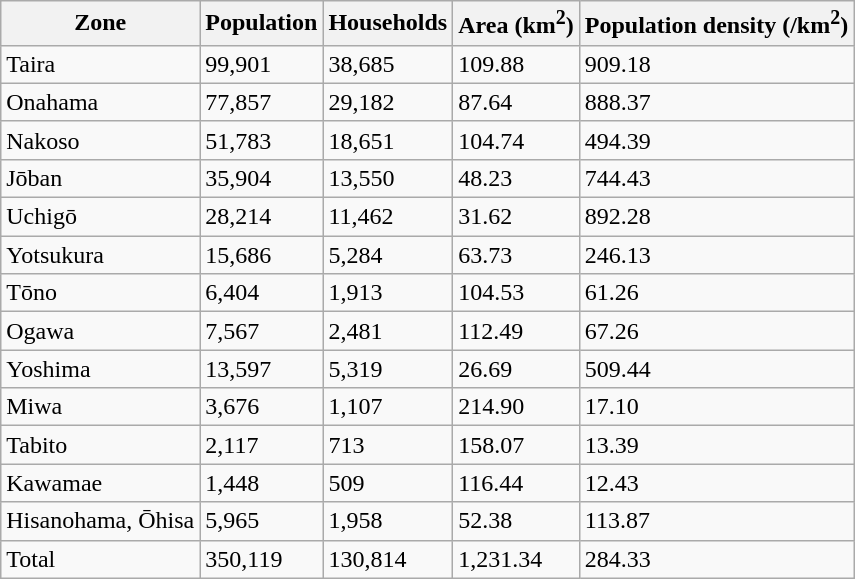<table class="wikitable">
<tr>
<th>Zone</th>
<th>Population</th>
<th>Households</th>
<th>Area (km<sup>2</sup>)</th>
<th>Population density (/km<sup>2</sup>)</th>
</tr>
<tr>
<td>Taira</td>
<td>99,901</td>
<td>38,685</td>
<td>109.88</td>
<td>909.18</td>
</tr>
<tr>
<td>Onahama</td>
<td>77,857</td>
<td>29,182</td>
<td>87.64</td>
<td>888.37</td>
</tr>
<tr>
<td>Nakoso</td>
<td>51,783</td>
<td>18,651</td>
<td>104.74</td>
<td>494.39</td>
</tr>
<tr>
<td>Jōban</td>
<td>35,904</td>
<td>13,550</td>
<td>48.23</td>
<td>744.43</td>
</tr>
<tr>
<td>Uchigō</td>
<td>28,214</td>
<td>11,462</td>
<td>31.62</td>
<td>892.28</td>
</tr>
<tr>
<td>Yotsukura</td>
<td>15,686</td>
<td>5,284</td>
<td>63.73</td>
<td>246.13</td>
</tr>
<tr>
<td>Tōno</td>
<td>6,404</td>
<td>1,913</td>
<td>104.53</td>
<td>61.26</td>
</tr>
<tr>
<td>Ogawa</td>
<td>7,567</td>
<td>2,481</td>
<td>112.49</td>
<td>67.26</td>
</tr>
<tr>
<td>Yoshima</td>
<td>13,597</td>
<td>5,319</td>
<td>26.69</td>
<td>509.44</td>
</tr>
<tr>
<td>Miwa</td>
<td>3,676</td>
<td>1,107</td>
<td>214.90</td>
<td>17.10</td>
</tr>
<tr>
<td>Tabito</td>
<td>2,117</td>
<td>713</td>
<td>158.07</td>
<td>13.39</td>
</tr>
<tr>
<td>Kawamae</td>
<td>1,448</td>
<td>509</td>
<td>116.44</td>
<td>12.43</td>
</tr>
<tr>
<td>Hisanohama, Ōhisa</td>
<td>5,965</td>
<td>1,958</td>
<td>52.38</td>
<td>113.87</td>
</tr>
<tr>
<td>Total</td>
<td>350,119</td>
<td>130,814</td>
<td>1,231.34</td>
<td>284.33</td>
</tr>
</table>
